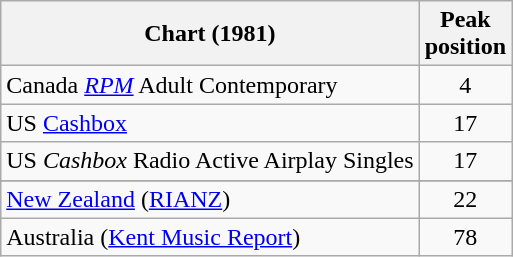<table class="wikitable sortable">
<tr>
<th>Chart (1981)</th>
<th>Peak<br>position</th>
</tr>
<tr>
<td>Canada <em><a href='#'>RPM</a></em> Adult Contemporary</td>
<td style="text-align:center;">4</td>
</tr>
<tr>
<td>US <a href='#'>Cashbox</a></td>
<td style="text-align:center;">17</td>
</tr>
<tr>
<td>US <em>Cashbox</em> Radio Active Airplay Singles</td>
<td style="text-align:center;">17</td>
</tr>
<tr>
</tr>
<tr>
</tr>
<tr>
<td><a href='#'>New Zealand</a> (<a href='#'>RIANZ</a>)</td>
<td style="text-align:center;">22</td>
</tr>
<tr>
<td>Australia (<a href='#'>Kent Music Report</a>)</td>
<td style="text-align:center;">78</td>
</tr>
</table>
